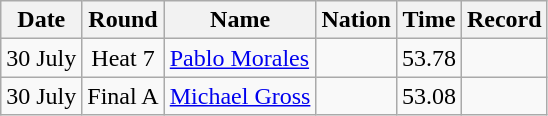<table class=wikitable style=text-align:center>
<tr>
<th>Date</th>
<th>Round</th>
<th>Name</th>
<th>Nation</th>
<th>Time</th>
<th>Record</th>
</tr>
<tr>
<td>30 July</td>
<td>Heat 7</td>
<td align=left><a href='#'>Pablo Morales</a></td>
<td></td>
<td>53.78</td>
<td></td>
</tr>
<tr>
<td>30 July</td>
<td>Final A</td>
<td align=left><a href='#'>Michael Gross</a></td>
<td></td>
<td>53.08</td>
<td></td>
</tr>
</table>
